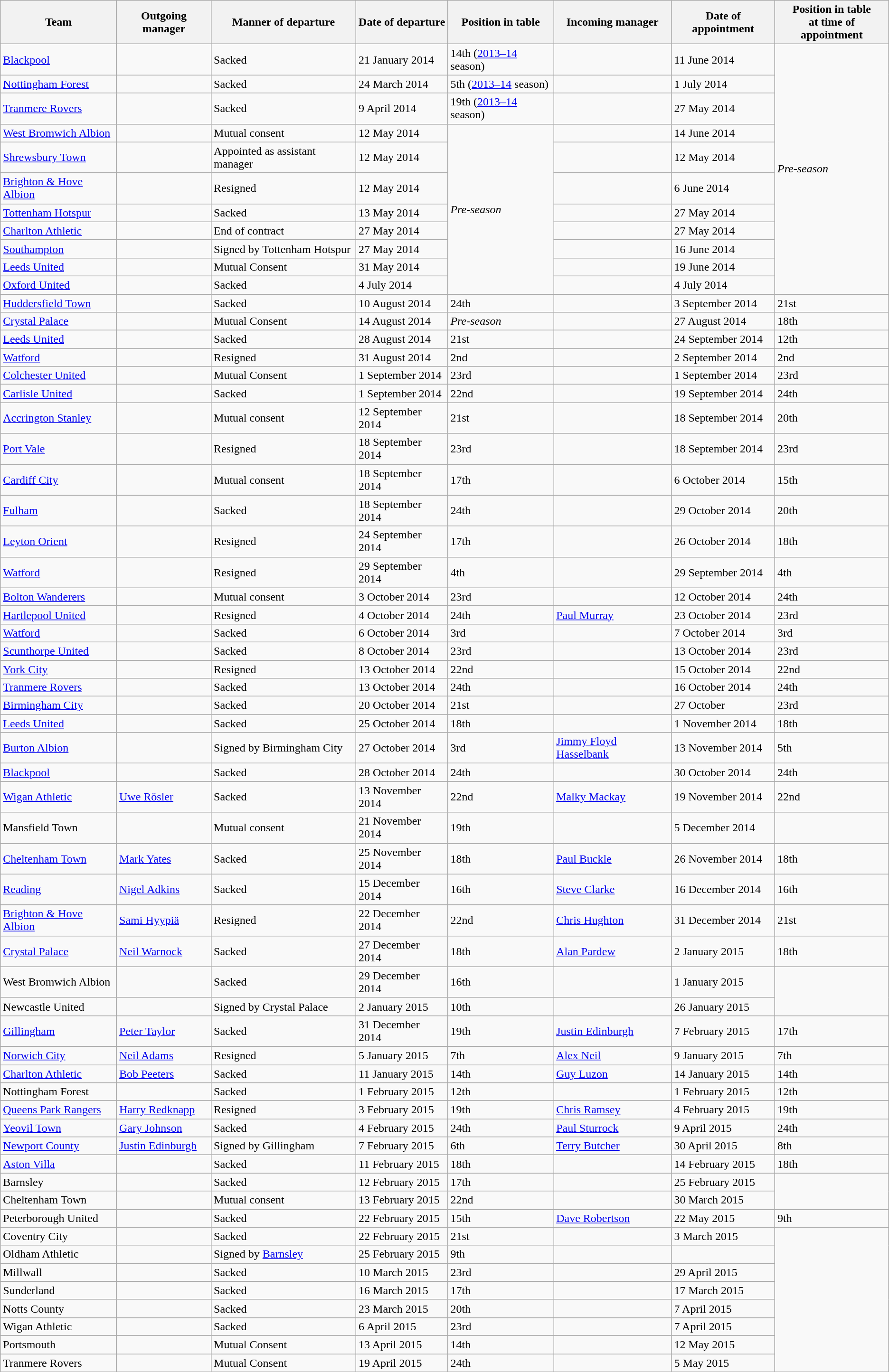<table class="wikitable sortable">
<tr>
<th>Team</th>
<th>Outgoing manager</th>
<th>Manner of departure</th>
<th>Date of departure</th>
<th>Position in table</th>
<th>Incoming manager</th>
<th>Date of appointment</th>
<th>Position in table<br> at time of appointment</th>
</tr>
<tr>
<td><a href='#'>Blackpool</a></td>
<td></td>
<td>Sacked</td>
<td>21 January 2014</td>
<td>14th (<a href='#'>2013–14</a> season)</td>
<td></td>
<td>11 June 2014</td>
<td rowspan=11><em>Pre-season</em></td>
</tr>
<tr>
<td><a href='#'>Nottingham Forest</a></td>
<td></td>
<td>Sacked</td>
<td>24 March 2014</td>
<td>5th (<a href='#'>2013–14</a> season)</td>
<td></td>
<td>1 July 2014</td>
</tr>
<tr>
<td><a href='#'>Tranmere Rovers</a></td>
<td></td>
<td>Sacked</td>
<td>9 April 2014</td>
<td>19th (<a href='#'>2013–14</a> season)</td>
<td></td>
<td>27 May 2014</td>
</tr>
<tr>
<td><a href='#'>West Bromwich Albion</a></td>
<td></td>
<td>Mutual consent</td>
<td>12 May 2014</td>
<td rowspan=8><em>Pre-season</em></td>
<td></td>
<td>14 June 2014</td>
</tr>
<tr>
<td><a href='#'>Shrewsbury Town</a></td>
<td></td>
<td>Appointed as assistant manager</td>
<td>12 May 2014</td>
<td></td>
<td>12 May 2014</td>
</tr>
<tr>
<td><a href='#'>Brighton & Hove Albion</a></td>
<td></td>
<td>Resigned</td>
<td>12 May 2014</td>
<td></td>
<td>6 June 2014</td>
</tr>
<tr>
<td><a href='#'>Tottenham Hotspur</a></td>
<td></td>
<td>Sacked</td>
<td>13 May 2014</td>
<td></td>
<td>27 May 2014</td>
</tr>
<tr>
<td><a href='#'>Charlton Athletic</a></td>
<td></td>
<td>End of contract</td>
<td>27 May 2014</td>
<td></td>
<td>27 May 2014</td>
</tr>
<tr>
<td><a href='#'>Southampton</a></td>
<td></td>
<td>Signed by Tottenham Hotspur</td>
<td>27 May 2014</td>
<td></td>
<td>16 June 2014</td>
</tr>
<tr>
<td><a href='#'>Leeds United</a></td>
<td></td>
<td>Mutual Consent</td>
<td>31 May 2014</td>
<td></td>
<td>19 June 2014</td>
</tr>
<tr>
<td><a href='#'>Oxford United</a></td>
<td></td>
<td>Sacked</td>
<td>4 July 2014</td>
<td></td>
<td>4 July 2014</td>
</tr>
<tr>
<td><a href='#'>Huddersfield Town</a></td>
<td></td>
<td>Sacked</td>
<td>10 August 2014</td>
<td>24th</td>
<td></td>
<td>3 September 2014</td>
<td>21st</td>
</tr>
<tr>
<td><a href='#'>Crystal Palace</a></td>
<td></td>
<td>Mutual Consent</td>
<td>14 August 2014</td>
<td><em>Pre-season</em></td>
<td></td>
<td>27 August 2014</td>
<td>18th</td>
</tr>
<tr>
<td><a href='#'>Leeds United</a></td>
<td></td>
<td>Sacked</td>
<td>28 August 2014</td>
<td>21st</td>
<td></td>
<td>24 September 2014</td>
<td>12th</td>
</tr>
<tr>
<td><a href='#'>Watford</a></td>
<td></td>
<td>Resigned</td>
<td>31 August 2014</td>
<td>2nd</td>
<td></td>
<td>2 September 2014</td>
<td>2nd</td>
</tr>
<tr>
<td><a href='#'>Colchester United</a></td>
<td></td>
<td>Mutual Consent</td>
<td>1 September 2014</td>
<td>23rd</td>
<td></td>
<td>1 September 2014</td>
<td>23rd</td>
</tr>
<tr>
<td><a href='#'>Carlisle United</a></td>
<td></td>
<td>Sacked</td>
<td>1 September 2014</td>
<td>22nd</td>
<td></td>
<td>19 September 2014</td>
<td>24th</td>
</tr>
<tr>
<td><a href='#'>Accrington Stanley</a></td>
<td></td>
<td>Mutual consent</td>
<td>12 September 2014</td>
<td>21st</td>
<td></td>
<td>18 September 2014</td>
<td>20th</td>
</tr>
<tr>
<td><a href='#'>Port Vale</a></td>
<td></td>
<td>Resigned</td>
<td>18 September 2014</td>
<td>23rd</td>
<td></td>
<td>18 September 2014</td>
<td>23rd</td>
</tr>
<tr>
<td><a href='#'>Cardiff City</a></td>
<td></td>
<td>Mutual consent</td>
<td>18 September 2014</td>
<td>17th</td>
<td></td>
<td>6 October 2014</td>
<td>15th</td>
</tr>
<tr>
<td><a href='#'>Fulham</a></td>
<td></td>
<td>Sacked</td>
<td>18 September 2014</td>
<td>24th</td>
<td></td>
<td>29 October 2014</td>
<td>20th</td>
</tr>
<tr>
<td><a href='#'>Leyton Orient</a></td>
<td></td>
<td>Resigned</td>
<td>24 September 2014</td>
<td>17th</td>
<td></td>
<td>26 October 2014</td>
<td>18th</td>
</tr>
<tr>
<td><a href='#'>Watford</a></td>
<td></td>
<td>Resigned</td>
<td>29 September 2014</td>
<td>4th</td>
<td></td>
<td>29 September 2014</td>
<td>4th</td>
</tr>
<tr>
<td><a href='#'>Bolton Wanderers</a></td>
<td></td>
<td>Mutual consent</td>
<td>3 October 2014</td>
<td>23rd</td>
<td></td>
<td>12 October 2014</td>
<td>24th</td>
</tr>
<tr>
<td><a href='#'>Hartlepool United</a></td>
<td></td>
<td>Resigned</td>
<td>4 October 2014</td>
<td>24th</td>
<td><a href='#'>Paul Murray</a></td>
<td>23 October 2014</td>
<td>23rd</td>
</tr>
<tr>
<td><a href='#'>Watford</a></td>
<td></td>
<td>Sacked</td>
<td>6 October 2014</td>
<td>3rd</td>
<td></td>
<td>7 October 2014</td>
<td>3rd</td>
</tr>
<tr>
<td><a href='#'>Scunthorpe United</a></td>
<td></td>
<td>Sacked</td>
<td>8 October 2014</td>
<td>23rd</td>
<td></td>
<td>13 October 2014</td>
<td>23rd</td>
</tr>
<tr>
<td><a href='#'>York City</a></td>
<td></td>
<td>Resigned</td>
<td>13 October 2014</td>
<td>22nd</td>
<td></td>
<td>15 October 2014</td>
<td>22nd</td>
</tr>
<tr>
<td><a href='#'>Tranmere Rovers</a></td>
<td></td>
<td>Sacked</td>
<td>13 October 2014</td>
<td>24th</td>
<td></td>
<td>16 October 2014</td>
<td>24th</td>
</tr>
<tr>
<td><a href='#'>Birmingham City</a></td>
<td></td>
<td>Sacked</td>
<td>20 October 2014</td>
<td>21st</td>
<td></td>
<td>27 October </td>
<td>23rd</td>
</tr>
<tr>
<td><a href='#'>Leeds United</a></td>
<td></td>
<td>Sacked</td>
<td>25 October 2014</td>
<td>18th</td>
<td></td>
<td>1 November 2014 </td>
<td>18th</td>
</tr>
<tr>
<td><a href='#'>Burton Albion</a></td>
<td></td>
<td>Signed by Birmingham City</td>
<td>27 October 2014 </td>
<td>3rd</td>
<td><a href='#'>Jimmy Floyd Hasselbank</a></td>
<td>13 November 2014 </td>
<td>5th</td>
</tr>
<tr>
<td><a href='#'>Blackpool</a></td>
<td></td>
<td>Sacked</td>
<td>28 October 2014</td>
<td>24th</td>
<td></td>
<td>30 October 2014 </td>
<td>24th</td>
</tr>
<tr>
<td><a href='#'>Wigan Athletic</a></td>
<td><a href='#'>Uwe Rösler</a></td>
<td>Sacked</td>
<td>13 November 2014 </td>
<td>22nd</td>
<td><a href='#'>Malky Mackay</a></td>
<td>19 November 2014 </td>
<td>22nd</td>
</tr>
<tr>
<td>Mansfield Town</td>
<td></td>
<td>Mutual consent</td>
<td>21 November 2014</td>
<td>19th</td>
<td></td>
<td>5 December 2014</td>
</tr>
<tr>
<td><a href='#'>Cheltenham Town</a></td>
<td><a href='#'>Mark Yates</a></td>
<td>Sacked</td>
<td>25 November 2014 </td>
<td>18th</td>
<td><a href='#'>Paul Buckle</a></td>
<td>26 November 2014 </td>
<td>18th</td>
</tr>
<tr>
<td><a href='#'>Reading</a></td>
<td><a href='#'>Nigel Adkins</a></td>
<td>Sacked</td>
<td>15 December 2014 </td>
<td>16th</td>
<td><a href='#'>Steve Clarke</a></td>
<td>16 December 2014 </td>
<td>16th</td>
</tr>
<tr>
<td><a href='#'>Brighton & Hove Albion</a></td>
<td><a href='#'>Sami Hyypiä</a></td>
<td>Resigned</td>
<td>22 December 2014 </td>
<td>22nd</td>
<td><a href='#'>Chris Hughton</a></td>
<td>31 December 2014 </td>
<td>21st</td>
</tr>
<tr>
<td><a href='#'>Crystal Palace</a></td>
<td><a href='#'>Neil Warnock</a></td>
<td>Sacked</td>
<td>27 December 2014 </td>
<td>18th</td>
<td><a href='#'>Alan Pardew</a></td>
<td>2 January 2015 </td>
<td>18th</td>
</tr>
<tr>
<td>West Bromwich Albion</td>
<td></td>
<td>Sacked</td>
<td>29 December 2014</td>
<td>16th</td>
<td></td>
<td>1 January 2015</td>
</tr>
<tr>
<td>Newcastle United</td>
<td></td>
<td>Signed by Crystal Palace</td>
<td>2 January 2015</td>
<td>10th</td>
<td></td>
<td>26 January 2015</td>
</tr>
<tr>
<td><a href='#'>Gillingham</a></td>
<td><a href='#'>Peter Taylor</a></td>
<td>Sacked</td>
<td>31 December 2014 </td>
<td>19th</td>
<td><a href='#'>Justin Edinburgh</a></td>
<td>7 February 2015 </td>
<td>17th</td>
</tr>
<tr>
<td><a href='#'>Norwich City</a></td>
<td><a href='#'>Neil Adams</a></td>
<td>Resigned</td>
<td>5 January 2015 </td>
<td>7th</td>
<td><a href='#'>Alex Neil</a></td>
<td>9 January 2015 </td>
<td>7th</td>
</tr>
<tr>
<td><a href='#'>Charlton Athletic</a></td>
<td><a href='#'>Bob Peeters</a></td>
<td>Sacked</td>
<td>11 January 2015 </td>
<td>14th</td>
<td><a href='#'>Guy Luzon</a></td>
<td>14 January 2015 </td>
<td>14th</td>
</tr>
<tr>
<td>Nottingham Forest</td>
<td> </td>
<td>Sacked</td>
<td>1 February 2015</td>
<td>12th</td>
<td> </td>
<td>1 February 2015</td>
<td>12th</td>
</tr>
<tr>
<td><a href='#'>Queens Park Rangers</a></td>
<td><a href='#'>Harry Redknapp</a></td>
<td>Resigned</td>
<td>3 February 2015 </td>
<td>19th</td>
<td><a href='#'>Chris Ramsey</a></td>
<td>4 February 2015 </td>
<td>19th</td>
</tr>
<tr>
<td><a href='#'>Yeovil Town</a></td>
<td><a href='#'>Gary Johnson</a></td>
<td>Sacked</td>
<td>4 February 2015 </td>
<td>24th</td>
<td><a href='#'>Paul Sturrock</a></td>
<td>9 April 2015 </td>
<td>24th</td>
</tr>
<tr>
<td><a href='#'>Newport County</a></td>
<td><a href='#'>Justin Edinburgh</a></td>
<td>Signed by Gillingham</td>
<td>7 February 2015 </td>
<td>6th</td>
<td><a href='#'>Terry Butcher</a></td>
<td>30 April 2015 </td>
<td>8th</td>
</tr>
<tr>
<td><a href='#'>Aston Villa</a></td>
<td></td>
<td>Sacked</td>
<td>11 February 2015</td>
<td>18th</td>
<td></td>
<td>14 February 2015</td>
<td>18th</td>
</tr>
<tr>
<td>Barnsley</td>
<td></td>
<td>Sacked</td>
<td>12 February 2015</td>
<td>17th</td>
<td></td>
<td>25 February 2015</td>
</tr>
<tr>
<td>Cheltenham Town</td>
<td></td>
<td>Mutual consent</td>
<td>13 February 2015</td>
<td>22nd</td>
<td></td>
<td>30 March 2015</td>
</tr>
<tr>
<td>Peterborough United</td>
<td></td>
<td>Sacked</td>
<td>22 February 2015</td>
<td>15th</td>
<td><a href='#'>Dave Robertson</a></td>
<td>22 May 2015</td>
<td>9th</td>
</tr>
<tr>
<td>Coventry City</td>
<td></td>
<td>Sacked</td>
<td>22 February 2015</td>
<td>21st</td>
<td></td>
<td>3 March 2015</td>
</tr>
<tr>
<td>Oldham Athletic</td>
<td></td>
<td>Signed by <a href='#'>Barnsley</a></td>
<td>25 February 2015</td>
<td>9th</td>
<td></td>
<td></td>
</tr>
<tr>
<td>Millwall</td>
<td> </td>
<td>Sacked</td>
<td>10 March 2015</td>
<td>23rd</td>
<td> </td>
<td>29 April 2015</td>
</tr>
<tr>
<td>Sunderland</td>
<td></td>
<td>Sacked</td>
<td>16 March 2015</td>
<td>17th</td>
<td></td>
<td>17 March 2015</td>
</tr>
<tr>
<td>Notts County</td>
<td></td>
<td>Sacked</td>
<td>23 March 2015</td>
<td>20th</td>
<td></td>
<td>7 April 2015</td>
</tr>
<tr>
<td>Wigan Athletic</td>
<td> </td>
<td>Sacked</td>
<td>6 April 2015</td>
<td>23rd</td>
<td> </td>
<td>7 April 2015</td>
</tr>
<tr>
<td>Portsmouth</td>
<td></td>
<td>Mutual Consent</td>
<td>13 April 2015</td>
<td>14th</td>
<td></td>
<td>12 May 2015</td>
</tr>
<tr>
<td>Tranmere Rovers</td>
<td></td>
<td>Mutual Consent</td>
<td>19 April 2015</td>
<td>24th</td>
<td></td>
<td>5 May 2015</td>
</tr>
</table>
